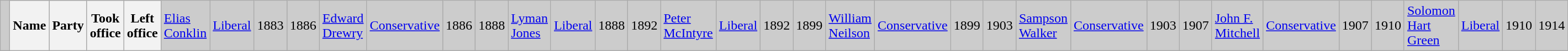<table class="wikitable">
<tr bgcolor="CCCCCC">
<td> </td>
<th width="25%">Name</th>
<th width="30%">Party</th>
<th width="20%">Took office</th>
<th width="20%">Left office<br></th>
<td><a href='#'>Elias Conklin</a><br></td>
<td><a href='#'>Liberal</a></td>
<td>1883</td>
<td>1886<br></td>
<td><a href='#'>Edward Drewry</a><br></td>
<td><a href='#'>Conservative</a></td>
<td>1886</td>
<td>1888<br></td>
<td><a href='#'>Lyman Jones</a><br></td>
<td><a href='#'>Liberal</a></td>
<td>1888</td>
<td>1892<br></td>
<td><a href='#'>Peter McIntyre</a><br></td>
<td><a href='#'>Liberal</a></td>
<td>1892</td>
<td>1899<br></td>
<td><a href='#'>William Neilson</a><br></td>
<td><a href='#'>Conservative</a></td>
<td>1899</td>
<td>1903<br></td>
<td><a href='#'>Sampson Walker</a><br></td>
<td><a href='#'>Conservative</a></td>
<td>1903</td>
<td>1907<br></td>
<td><a href='#'>John F. Mitchell</a><br></td>
<td><a href='#'>Conservative</a></td>
<td>1907</td>
<td>1910<br></td>
<td><a href='#'>Solomon Hart Green</a><br></td>
<td><a href='#'>Liberal</a></td>
<td>1910</td>
<td>1914</td>
</tr>
</table>
